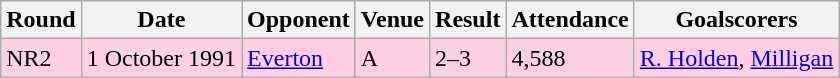<table class="wikitable">
<tr>
<th>Round</th>
<th>Date</th>
<th>Opponent</th>
<th>Venue</th>
<th>Result</th>
<th>Attendance</th>
<th>Goalscorers</th>
</tr>
<tr style="background-color: #ffd0e3;">
<td>NR2</td>
<td>1 October 1991</td>
<td><a href='#'>Everton</a></td>
<td>A</td>
<td>2–3</td>
<td>4,588</td>
<td><a href='#'>R. Holden</a>, <a href='#'>Milligan</a></td>
</tr>
</table>
